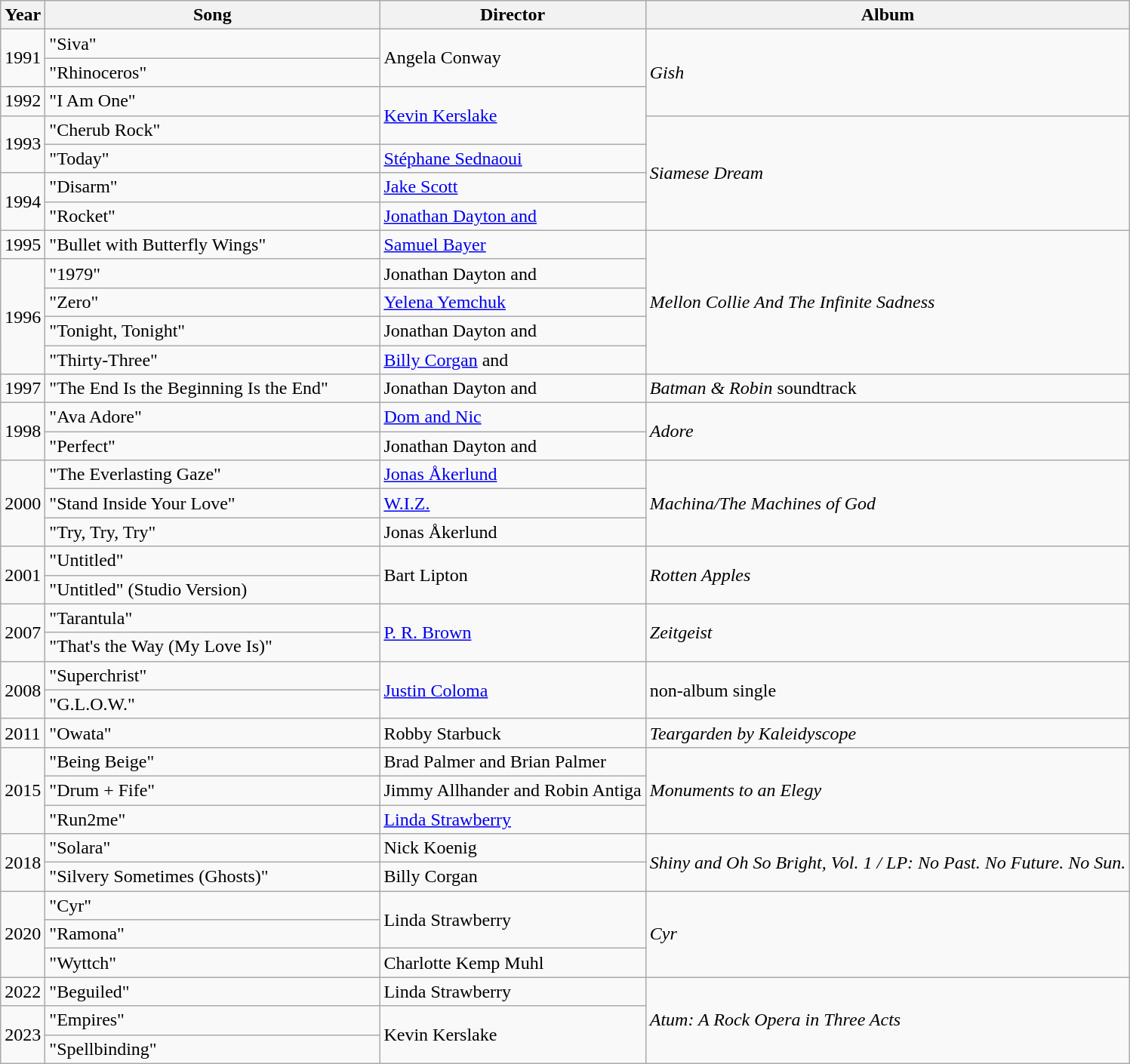<table class="wikitable">
<tr>
<th>Year</th>
<th style="width:18em">Song</th>
<th>Director</th>
<th>Album</th>
</tr>
<tr>
<td rowspan="2">1991</td>
<td align="left">"Siva"</td>
<td rowspan="2">Angela Conway</td>
<td rowspan="3"><em>Gish</em></td>
</tr>
<tr>
<td align="left">"Rhinoceros"</td>
</tr>
<tr>
<td>1992</td>
<td align="left">"I Am One"</td>
<td rowspan="2"><a href='#'>Kevin Kerslake</a></td>
</tr>
<tr>
<td rowspan="2">1993</td>
<td align="left">"Cherub Rock"</td>
<td rowspan="4"><em>Siamese Dream</em></td>
</tr>
<tr>
<td align="left">"Today"</td>
<td><a href='#'>Stéphane Sednaoui</a></td>
</tr>
<tr>
<td rowspan="2">1994</td>
<td align="left">"Disarm"</td>
<td><a href='#'>Jake Scott</a></td>
</tr>
<tr>
<td align="left">"Rocket"</td>
<td><a href='#'>Jonathan Dayton and </a></td>
</tr>
<tr>
<td>1995</td>
<td align="left">"Bullet with Butterfly Wings"</td>
<td><a href='#'>Samuel Bayer</a></td>
<td rowspan="5"><em>Mellon Collie And The Infinite Sadness</em></td>
</tr>
<tr>
<td rowspan="4">1996</td>
<td align="left">"1979"</td>
<td>Jonathan Dayton and </td>
</tr>
<tr>
<td align="left">"Zero"</td>
<td><a href='#'>Yelena Yemchuk</a></td>
</tr>
<tr>
<td align="left">"Tonight, Tonight"</td>
<td>Jonathan Dayton and </td>
</tr>
<tr>
<td align="left">"Thirty-Three"</td>
<td><a href='#'>Billy Corgan</a> and </td>
</tr>
<tr>
<td>1997</td>
<td align="left">"The End Is the Beginning Is the End"</td>
<td>Jonathan Dayton and </td>
<td><em>Batman & Robin</em> soundtrack</td>
</tr>
<tr>
<td rowspan="2">1998</td>
<td align="left">"Ava Adore"</td>
<td><a href='#'>Dom and Nic</a></td>
<td rowspan="2"><em>Adore</em></td>
</tr>
<tr>
<td align="left">"Perfect"</td>
<td>Jonathan Dayton and </td>
</tr>
<tr>
<td rowspan="3">2000</td>
<td align="left">"The Everlasting Gaze"</td>
<td><a href='#'>Jonas Åkerlund</a></td>
<td rowspan="3"><em>Machina/The Machines of God</em></td>
</tr>
<tr>
<td align="left">"Stand Inside Your Love"</td>
<td><a href='#'>W.I.Z.</a></td>
</tr>
<tr>
<td align="left">"Try, Try, Try"</td>
<td>Jonas Åkerlund</td>
</tr>
<tr>
<td rowspan="2">2001</td>
<td align="left">"Untitled"</td>
<td rowspan="2">Bart Lipton</td>
<td rowspan="2"><em>Rotten Apples</em></td>
</tr>
<tr>
<td align="left">"Untitled" (Studio Version)</td>
</tr>
<tr>
<td rowspan="2">2007</td>
<td align="left">"Tarantula"</td>
<td rowspan="2"><a href='#'>P. R. Brown</a></td>
<td rowspan="2"><em>Zeitgeist</em></td>
</tr>
<tr>
<td align="left">"That's the Way (My Love Is)"</td>
</tr>
<tr>
<td rowspan="2">2008</td>
<td align="left">"Superchrist"</td>
<td rowspan="2"><a href='#'>Justin Coloma</a></td>
<td rowspan="2">non-album single</td>
</tr>
<tr>
<td align="left">"G.L.O.W."</td>
</tr>
<tr>
<td>2011</td>
<td align="left">"Owata"</td>
<td>Robby Starbuck</td>
<td><em>Teargarden by Kaleidyscope</em></td>
</tr>
<tr>
<td rowspan="3">2015</td>
<td align="left">"Being Beige"</td>
<td>Brad Palmer and Brian Palmer</td>
<td rowspan="3"><em>Monuments to an Elegy</em></td>
</tr>
<tr>
<td align="left">"Drum + Fife"</td>
<td>Jimmy Allhander and Robin Antiga</td>
</tr>
<tr>
<td align="left">"Run2me"</td>
<td><a href='#'>Linda Strawberry</a></td>
</tr>
<tr>
<td rowspan="2">2018</td>
<td align="left">"Solara"</td>
<td>Nick Koenig</td>
<td rowspan="2"><em>Shiny and Oh So Bright, Vol. 1 / LP: No Past. No Future. No Sun.</em></td>
</tr>
<tr>
<td align="left">"Silvery Sometimes (Ghosts)"</td>
<td>Billy Corgan</td>
</tr>
<tr>
<td rowspan="3">2020</td>
<td align="left">"Cyr"</td>
<td rowspan="2">Linda Strawberry</td>
<td rowspan="3"><em>Cyr</em></td>
</tr>
<tr>
<td align="left">"Ramona"</td>
</tr>
<tr>
<td align="left">"Wyttch"</td>
<td>Charlotte Kemp Muhl</td>
</tr>
<tr>
<td>2022</td>
<td align="left">"Beguiled"</td>
<td>Linda Strawberry</td>
<td rowspan="3"><em>Atum: A Rock Opera in Three Acts</em></td>
</tr>
<tr>
<td rowspan="2">2023</td>
<td align="left">"Empires"</td>
<td rowspan="2">Kevin Kerslake</td>
</tr>
<tr>
<td align="left">"Spellbinding"</td>
</tr>
</table>
